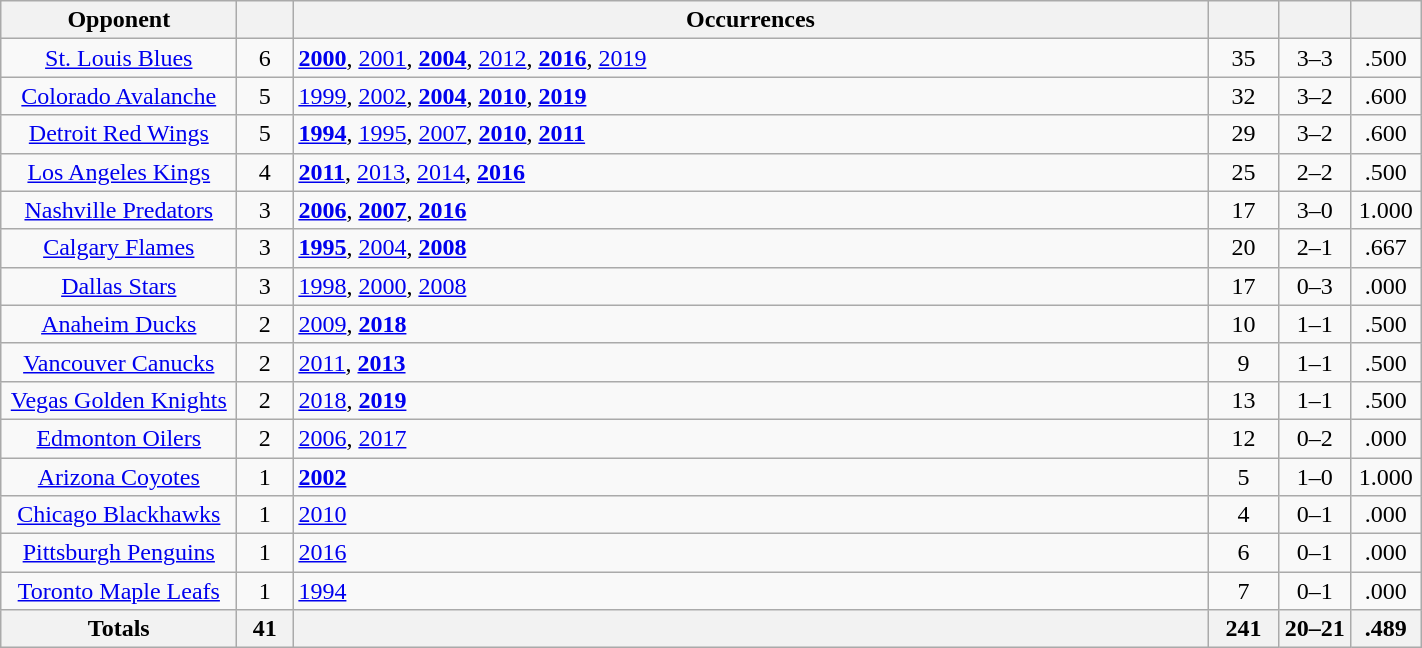<table class="wikitable sortable" style="text-align: center; width: 75%;">
<tr>
<th width="150">Opponent</th>
<th width="30"></th>
<th>Occurrences</th>
<th width="40"></th>
<th width="40"></th>
<th width="40"></th>
</tr>
<tr>
<td><a href='#'>St. Louis Blues</a></td>
<td>6</td>
<td align=left><strong><a href='#'>2000</a></strong>, <a href='#'>2001</a>, <strong><a href='#'>2004</a></strong>, <a href='#'>2012</a>, <strong><a href='#'>2016</a></strong>, <a href='#'>2019</a></td>
<td>35</td>
<td>3–3</td>
<td>.500</td>
</tr>
<tr>
<td><a href='#'>Colorado Avalanche</a></td>
<td>5</td>
<td align=left><a href='#'>1999</a>, <a href='#'>2002</a>, <strong><a href='#'>2004</a></strong>, <strong><a href='#'>2010</a></strong>, <strong><a href='#'>2019</a></strong></td>
<td>32</td>
<td>3–2</td>
<td>.600</td>
</tr>
<tr>
<td><a href='#'>Detroit Red Wings</a></td>
<td>5</td>
<td align=left><strong><a href='#'>1994</a></strong>, <a href='#'>1995</a>, <a href='#'>2007</a>, <strong><a href='#'>2010</a></strong>, <strong><a href='#'>2011</a></strong></td>
<td>29</td>
<td>3–2</td>
<td>.600</td>
</tr>
<tr>
<td><a href='#'>Los Angeles Kings</a></td>
<td>4</td>
<td align=left><strong><a href='#'>2011</a></strong>, <a href='#'>2013</a>, <a href='#'>2014</a>, <strong><a href='#'>2016</a></strong></td>
<td>25</td>
<td>2–2</td>
<td>.500</td>
</tr>
<tr>
<td><a href='#'>Nashville Predators</a></td>
<td>3</td>
<td align=left><strong><a href='#'>2006</a></strong>, <strong><a href='#'>2007</a></strong>, <strong><a href='#'>2016</a></strong></td>
<td>17</td>
<td>3–0</td>
<td>1.000</td>
</tr>
<tr>
<td><a href='#'>Calgary Flames</a></td>
<td>3</td>
<td align=left><strong><a href='#'>1995</a></strong>, <a href='#'>2004</a>, <strong><a href='#'>2008</a></strong></td>
<td>20</td>
<td>2–1</td>
<td>.667</td>
</tr>
<tr>
<td><a href='#'>Dallas Stars</a></td>
<td>3</td>
<td align=left><a href='#'>1998</a>, <a href='#'>2000</a>, <a href='#'>2008</a></td>
<td>17</td>
<td>0–3</td>
<td>.000</td>
</tr>
<tr>
<td><a href='#'>Anaheim Ducks</a></td>
<td>2</td>
<td align=left><a href='#'>2009</a>, <strong><a href='#'>2018</a></strong></td>
<td>10</td>
<td>1–1</td>
<td>.500</td>
</tr>
<tr>
<td><a href='#'>Vancouver Canucks</a></td>
<td>2</td>
<td align=left><a href='#'>2011</a>, <strong><a href='#'>2013</a></strong></td>
<td>9</td>
<td>1–1</td>
<td>.500</td>
</tr>
<tr>
<td><a href='#'>Vegas Golden Knights</a></td>
<td>2</td>
<td align=left><a href='#'>2018</a>, <strong><a href='#'>2019</a></strong></td>
<td>13</td>
<td>1–1</td>
<td>.500</td>
</tr>
<tr>
<td><a href='#'>Edmonton Oilers</a></td>
<td>2</td>
<td align=left><a href='#'>2006</a>, <a href='#'>2017</a></td>
<td>12</td>
<td>0–2</td>
<td>.000</td>
</tr>
<tr>
<td><a href='#'>Arizona Coyotes</a></td>
<td>1</td>
<td align=left><strong><a href='#'>2002</a></strong></td>
<td>5</td>
<td>1–0</td>
<td>1.000</td>
</tr>
<tr>
<td><a href='#'>Chicago Blackhawks</a></td>
<td>1</td>
<td align=left><a href='#'>2010</a></td>
<td>4</td>
<td>0–1</td>
<td>.000</td>
</tr>
<tr>
<td><a href='#'>Pittsburgh Penguins</a></td>
<td>1</td>
<td align=left><a href='#'>2016</a></td>
<td>6</td>
<td>0–1</td>
<td>.000</td>
</tr>
<tr>
<td><a href='#'>Toronto Maple Leafs</a></td>
<td>1</td>
<td align=left><a href='#'>1994</a></td>
<td>7</td>
<td>0–1</td>
<td>.000</td>
</tr>
<tr>
<th width="150">Totals</th>
<th width="30">41</th>
<th></th>
<th width="40">241</th>
<th width="40">20–21</th>
<th width="40">.489</th>
</tr>
</table>
